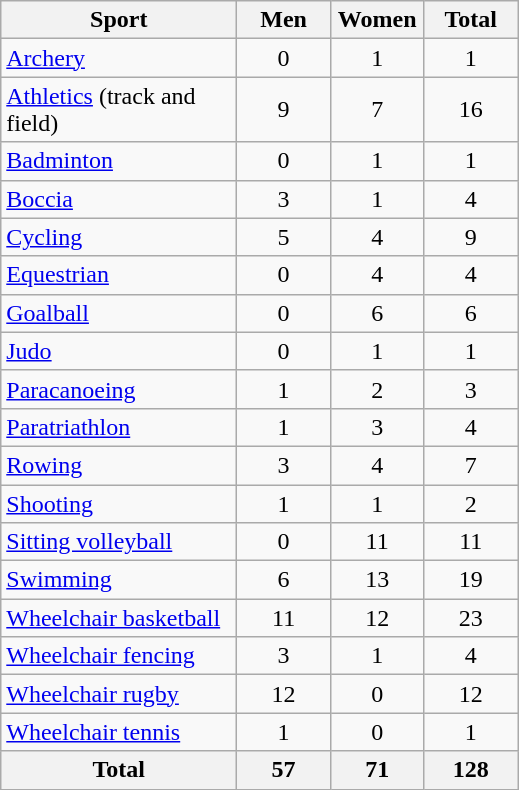<table class="wikitable sortable" style="text-align:center;">
<tr>
<th width=150>Sport</th>
<th width=55>Men</th>
<th width=55>Women</th>
<th width=55>Total</th>
</tr>
<tr>
<td align=left><a href='#'>Archery</a></td>
<td>0</td>
<td>1</td>
<td>1</td>
</tr>
<tr>
<td align=left><a href='#'>Athletics</a> (track and field)</td>
<td>9</td>
<td>7</td>
<td>16</td>
</tr>
<tr>
<td align=left><a href='#'>Badminton</a></td>
<td>0</td>
<td>1</td>
<td>1</td>
</tr>
<tr>
<td align=left><a href='#'>Boccia</a></td>
<td>3</td>
<td>1</td>
<td>4</td>
</tr>
<tr>
<td align=left><a href='#'>Cycling</a></td>
<td>5</td>
<td>4</td>
<td>9</td>
</tr>
<tr>
<td align=left><a href='#'>Equestrian</a></td>
<td>0</td>
<td>4</td>
<td>4</td>
</tr>
<tr>
<td align=left><a href='#'>Goalball</a></td>
<td>0</td>
<td>6</td>
<td>6</td>
</tr>
<tr>
<td align=left><a href='#'>Judo</a></td>
<td>0</td>
<td>1</td>
<td>1</td>
</tr>
<tr>
<td align=left><a href='#'>Paracanoeing</a></td>
<td>1</td>
<td>2</td>
<td>3</td>
</tr>
<tr>
<td align=left><a href='#'>Paratriathlon</a></td>
<td>1</td>
<td>3</td>
<td>4</td>
</tr>
<tr>
<td align=left><a href='#'>Rowing</a></td>
<td>3</td>
<td>4</td>
<td>7</td>
</tr>
<tr>
<td align=left><a href='#'>Shooting</a></td>
<td>1</td>
<td>1</td>
<td>2</td>
</tr>
<tr>
<td align=left><a href='#'>Sitting volleyball</a></td>
<td>0</td>
<td>11</td>
<td>11</td>
</tr>
<tr>
<td align=left><a href='#'>Swimming</a></td>
<td>6</td>
<td>13</td>
<td>19</td>
</tr>
<tr>
<td align=left><a href='#'>Wheelchair basketball</a></td>
<td>11</td>
<td>12</td>
<td>23</td>
</tr>
<tr>
<td align=left><a href='#'>Wheelchair fencing</a></td>
<td>3</td>
<td>1</td>
<td>4</td>
</tr>
<tr>
<td align=left><a href='#'>Wheelchair rugby</a></td>
<td>12</td>
<td>0</td>
<td>12</td>
</tr>
<tr>
<td align=left><a href='#'>Wheelchair tennis</a></td>
<td>1</td>
<td>0</td>
<td>1</td>
</tr>
<tr>
<th>Total</th>
<th>57</th>
<th>71</th>
<th>128</th>
</tr>
</table>
